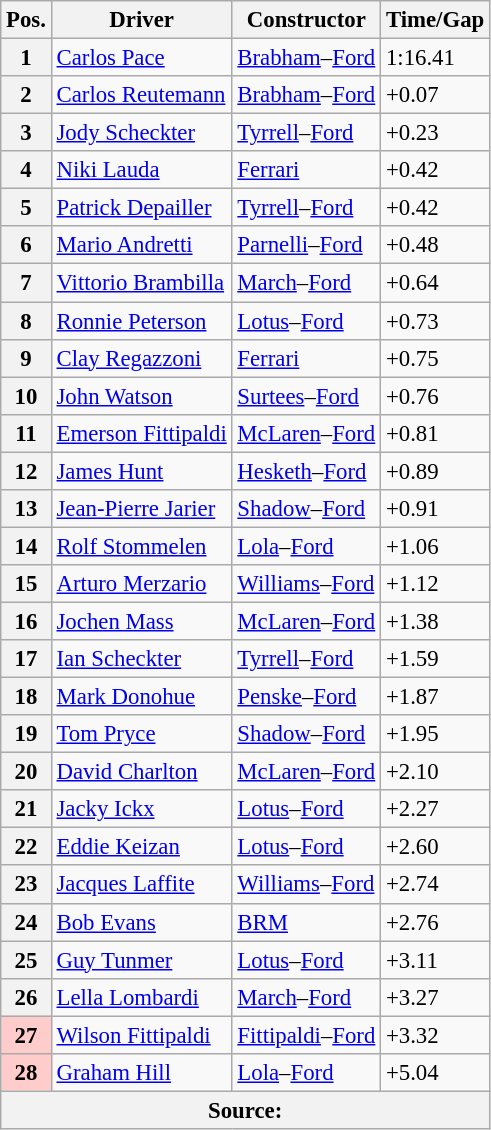<table class="wikitable sortable" style="font-size: 95%">
<tr>
<th>Pos.</th>
<th>Driver</th>
<th>Constructor</th>
<th>Time/Gap</th>
</tr>
<tr>
<th>1</th>
<td> <a href='#'>Carlos Pace</a></td>
<td><a href='#'>Brabham</a>–<a href='#'>Ford</a></td>
<td>1:16.41</td>
</tr>
<tr>
<th>2</th>
<td> <a href='#'>Carlos Reutemann</a></td>
<td><a href='#'>Brabham</a>–<a href='#'>Ford</a></td>
<td>+0.07</td>
</tr>
<tr>
<th>3</th>
<td> <a href='#'>Jody Scheckter</a></td>
<td><a href='#'>Tyrrell</a>–<a href='#'>Ford</a></td>
<td>+0.23</td>
</tr>
<tr>
<th>4</th>
<td> <a href='#'>Niki Lauda</a></td>
<td><a href='#'>Ferrari</a></td>
<td>+0.42</td>
</tr>
<tr>
<th>5</th>
<td> <a href='#'>Patrick Depailler</a></td>
<td><a href='#'>Tyrrell</a>–<a href='#'>Ford</a></td>
<td>+0.42</td>
</tr>
<tr>
<th>6</th>
<td> <a href='#'>Mario Andretti</a></td>
<td><a href='#'>Parnelli</a>–<a href='#'>Ford</a></td>
<td>+0.48</td>
</tr>
<tr>
<th>7</th>
<td> <a href='#'>Vittorio Brambilla</a></td>
<td><a href='#'>March</a>–<a href='#'>Ford</a></td>
<td>+0.64</td>
</tr>
<tr>
<th>8</th>
<td> <a href='#'>Ronnie Peterson</a></td>
<td><a href='#'>Lotus</a>–<a href='#'>Ford</a></td>
<td>+0.73</td>
</tr>
<tr>
<th>9</th>
<td> <a href='#'>Clay Regazzoni</a></td>
<td><a href='#'>Ferrari</a></td>
<td>+0.75</td>
</tr>
<tr>
<th>10</th>
<td> <a href='#'>John Watson</a></td>
<td><a href='#'>Surtees</a>–<a href='#'>Ford</a></td>
<td>+0.76</td>
</tr>
<tr>
<th>11</th>
<td> <a href='#'>Emerson Fittipaldi</a></td>
<td><a href='#'>McLaren</a>–<a href='#'>Ford</a></td>
<td>+0.81</td>
</tr>
<tr>
<th>12</th>
<td> <a href='#'>James Hunt</a></td>
<td><a href='#'>Hesketh</a>–<a href='#'>Ford</a></td>
<td>+0.89</td>
</tr>
<tr>
<th>13</th>
<td> <a href='#'>Jean-Pierre Jarier</a></td>
<td><a href='#'>Shadow</a>–<a href='#'>Ford</a></td>
<td>+0.91</td>
</tr>
<tr>
<th>14</th>
<td> <a href='#'>Rolf Stommelen</a></td>
<td><a href='#'>Lola</a>–<a href='#'>Ford</a></td>
<td>+1.06</td>
</tr>
<tr>
<th>15</th>
<td> <a href='#'>Arturo Merzario</a></td>
<td><a href='#'>Williams</a>–<a href='#'>Ford</a></td>
<td>+1.12</td>
</tr>
<tr>
<th>16</th>
<td> <a href='#'>Jochen Mass</a></td>
<td><a href='#'>McLaren</a>–<a href='#'>Ford</a></td>
<td>+1.38</td>
</tr>
<tr>
<th>17</th>
<td> <a href='#'>Ian Scheckter</a></td>
<td><a href='#'>Tyrrell</a>–<a href='#'>Ford</a></td>
<td>+1.59</td>
</tr>
<tr>
<th>18</th>
<td> <a href='#'>Mark Donohue</a></td>
<td><a href='#'>Penske</a>–<a href='#'>Ford</a></td>
<td>+1.87</td>
</tr>
<tr>
<th>19</th>
<td> <a href='#'>Tom Pryce</a></td>
<td><a href='#'>Shadow</a>–<a href='#'>Ford</a></td>
<td>+1.95</td>
</tr>
<tr>
<th>20</th>
<td> <a href='#'>David Charlton</a></td>
<td><a href='#'>McLaren</a>–<a href='#'>Ford</a></td>
<td>+2.10</td>
</tr>
<tr>
<th>21</th>
<td> <a href='#'>Jacky Ickx</a></td>
<td><a href='#'>Lotus</a>–<a href='#'>Ford</a></td>
<td>+2.27</td>
</tr>
<tr>
<th>22</th>
<td> <a href='#'>Eddie Keizan</a></td>
<td><a href='#'>Lotus</a>–<a href='#'>Ford</a></td>
<td>+2.60</td>
</tr>
<tr>
<th>23</th>
<td> <a href='#'>Jacques Laffite</a></td>
<td><a href='#'>Williams</a>–<a href='#'>Ford</a></td>
<td>+2.74</td>
</tr>
<tr>
<th>24</th>
<td> <a href='#'>Bob Evans</a></td>
<td><a href='#'>BRM</a></td>
<td>+2.76</td>
</tr>
<tr>
<th>25</th>
<td> <a href='#'>Guy Tunmer</a></td>
<td><a href='#'>Lotus</a>–<a href='#'>Ford</a></td>
<td>+3.11</td>
</tr>
<tr>
<th>26</th>
<td> <a href='#'>Lella Lombardi</a></td>
<td><a href='#'>March</a>–<a href='#'>Ford</a></td>
<td>+3.27</td>
</tr>
<tr>
<th style="background:#ffcccc;">27</th>
<td> <a href='#'>Wilson Fittipaldi</a></td>
<td><a href='#'>Fittipaldi</a>–<a href='#'>Ford</a></td>
<td>+3.32</td>
</tr>
<tr>
<th style="background:#ffcccc;">28</th>
<td> <a href='#'>Graham Hill</a></td>
<td><a href='#'>Lola</a>–<a href='#'>Ford</a></td>
<td>+5.04</td>
</tr>
<tr>
<th colspan=4>Source:</th>
</tr>
</table>
